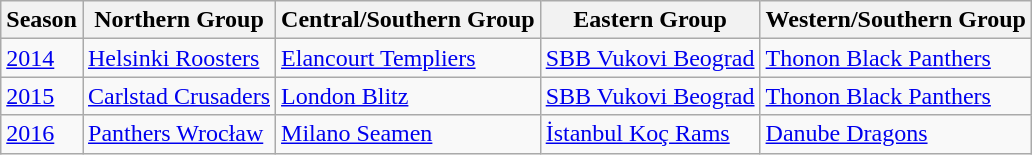<table class="wikitable">
<tr>
<th>Season</th>
<th>Northern Group</th>
<th>Central/Southern Group</th>
<th>Eastern Group</th>
<th>Western/Southern Group</th>
</tr>
<tr>
<td><a href='#'>2014</a></td>
<td> <a href='#'>Helsinki Roosters</a></td>
<td> <a href='#'>Elancourt Templiers</a></td>
<td> <a href='#'>SBB Vukovi Beograd</a></td>
<td> <a href='#'>Thonon Black Panthers</a></td>
</tr>
<tr>
<td><a href='#'>2015</a></td>
<td> <a href='#'>Carlstad Crusaders</a></td>
<td> <a href='#'>London Blitz</a></td>
<td> <a href='#'>SBB Vukovi Beograd</a></td>
<td> <a href='#'>Thonon Black Panthers</a></td>
</tr>
<tr>
<td><a href='#'>2016</a></td>
<td> <a href='#'>Panthers Wrocław</a></td>
<td> <a href='#'>Milano Seamen</a></td>
<td> <a href='#'>İstanbul Koç Rams</a></td>
<td> <a href='#'>Danube Dragons</a></td>
</tr>
</table>
